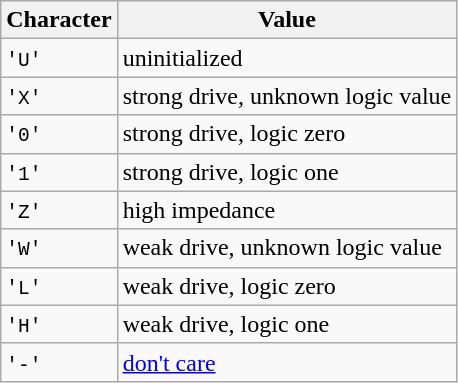<table class="wikitable floatright">
<tr>
<th>Character</th>
<th>Value</th>
</tr>
<tr>
<td><code>'U'</code></td>
<td>uninitialized</td>
</tr>
<tr>
<td><code>'X'</code></td>
<td>strong drive, unknown logic value</td>
</tr>
<tr>
<td><code>'0'</code></td>
<td>strong drive, logic zero</td>
</tr>
<tr>
<td><code>'1'</code></td>
<td>strong drive, logic one</td>
</tr>
<tr>
<td><code>'Z'</code></td>
<td>high impedance</td>
</tr>
<tr>
<td><code>'W'</code></td>
<td>weak drive, unknown logic value</td>
</tr>
<tr>
<td><code>'L'</code></td>
<td>weak drive, logic zero</td>
</tr>
<tr>
<td><code>'H'</code></td>
<td>weak drive, logic one</td>
</tr>
<tr>
<td><code>'-'</code></td>
<td><a href='#'>don't care</a></td>
</tr>
</table>
